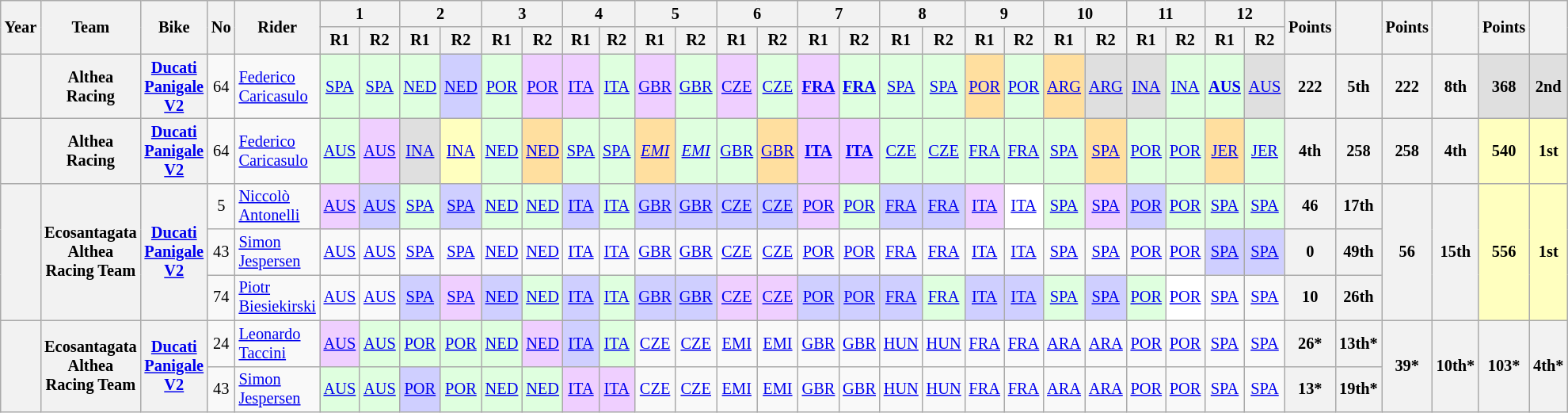<table class="wikitable" style="text-align:center; font-size:85%;">
<tr>
<th rowspan="2">Year</th>
<th rowspan="2">Team</th>
<th rowspan="2">Bike</th>
<th rowspan="2">No</th>
<th rowspan="2">Rider</th>
<th colspan="2">1</th>
<th colspan="2">2</th>
<th colspan="2">3</th>
<th colspan="2">4</th>
<th colspan="2">5</th>
<th colspan="2">6</th>
<th colspan="2">7</th>
<th colspan="2">8</th>
<th colspan="2">9</th>
<th colspan="2">10</th>
<th colspan="2">11</th>
<th colspan="2">12</th>
<th rowspan="2">Points</th>
<th rowspan="2"></th>
<th rowspan="2">Points</th>
<th rowspan="2"></th>
<th rowspan="2">Points</th>
<th rowspan="2"></th>
</tr>
<tr>
<th>R1</th>
<th>R2</th>
<th>R1</th>
<th>R2</th>
<th>R1</th>
<th>R2</th>
<th>R1</th>
<th>R2</th>
<th>R1</th>
<th>R2</th>
<th>R1</th>
<th>R2</th>
<th>R1</th>
<th>R2</th>
<th>R1</th>
<th>R2</th>
<th>R1</th>
<th>R2</th>
<th>R1</th>
<th>R2</th>
<th>R1</th>
<th>R2</th>
<th>R1</th>
<th>R2</th>
</tr>
<tr>
<th></th>
<th>Althea Racing</th>
<th><a href='#'>Ducati Panigale V2</a></th>
<td>64</td>
<td style="text-align:left;"> <a href='#'>Federico Caricasulo</a></td>
<td style="background:#dfffdf;"><a href='#'>SPA</a><br></td>
<td style="background:#dfffdf;"><a href='#'>SPA</a><br></td>
<td style="background:#dfffdf;"><a href='#'>NED</a><br></td>
<td style="background:#cfcfff;"><a href='#'>NED</a><br></td>
<td style="background:#dfffdf;"><a href='#'>POR</a><br></td>
<td style="background:#efcfff;"><a href='#'>POR</a><br></td>
<td style="background:#efcfff;"><a href='#'>ITA</a><br></td>
<td style="background:#dfffdf;"><a href='#'>ITA</a><br></td>
<td style="background:#efcfff;"><a href='#'>GBR</a><br></td>
<td style="background:#dfffdf;"><a href='#'>GBR</a><br></td>
<td style="background:#efcfff;"><a href='#'>CZE</a><br></td>
<td style="background:#dfffdf;"><a href='#'>CZE</a><br></td>
<td style="background:#efcfff;"><strong><a href='#'>FRA</a></strong><br></td>
<td style="background:#dfffdf;"><strong><a href='#'>FRA</a></strong><br></td>
<td style="background:#dfffdf;"><a href='#'>SPA</a><br></td>
<td style="background:#dfffdf;"><a href='#'>SPA</a><br></td>
<td style="background:#ffdf9f;"><a href='#'>POR</a><br></td>
<td style="background:#dfffdf;"><a href='#'>POR</a><br></td>
<td style="background:#ffdf9f;"><a href='#'>ARG</a><br></td>
<td style="background:#dfdfdf;"><a href='#'>ARG</a><br></td>
<td style="background:#dfdfdf;"><a href='#'>INA</a><br></td>
<td style="background:#dfffdf;"><a href='#'>INA</a><br></td>
<td style="background:#dfffdf;"><strong><a href='#'>AUS</a></strong><br></td>
<td style="background:#dfdfdf;"><a href='#'>AUS</a><br></td>
<th>222</th>
<th>5th</th>
<th>222</th>
<th>8th</th>
<th style="background:#dfdfdf;">368</th>
<th style="background:#dfdfdf;">2nd</th>
</tr>
<tr>
<th></th>
<th>Althea Racing</th>
<th><a href='#'>Ducati Panigale V2</a></th>
<td>64</td>
<td style="text-align:left;"> <a href='#'>Federico Caricasulo</a></td>
<td style="background:#dfffdf;"><a href='#'>AUS</a><br></td>
<td style="background:#efcfff;"><a href='#'>AUS</a><br></td>
<td style="background:#dfdfdf;"><a href='#'>INA</a><br></td>
<td style="background:#ffffbf;"><a href='#'>INA</a><br></td>
<td style="background:#dfffdf;"><a href='#'>NED</a><br></td>
<td style="background:#ffdf9f;"><a href='#'>NED</a><br></td>
<td style="background:#dfffdf;"><a href='#'>SPA</a><br></td>
<td style="background:#dfffdf;"><a href='#'>SPA</a><br></td>
<td style="background:#ffdf9f;"><em><a href='#'>EMI</a></em><br></td>
<td style="background:#dfffdf;"><em><a href='#'>EMI</a></em><br></td>
<td style="background:#dfffdf;"><a href='#'>GBR</a><br></td>
<td style="background:#ffdf9f;"><a href='#'>GBR</a><br></td>
<td style="background:#efcfff;"><strong><a href='#'>ITA</a></strong><br></td>
<td style="background:#efcfff;"><strong><a href='#'>ITA</a></strong><br></td>
<td style="background:#dfffdf;"><a href='#'>CZE</a><br></td>
<td style="background:#dfffdf;"><a href='#'>CZE</a><br></td>
<td style="background:#dfffdf;"><a href='#'>FRA</a><br></td>
<td style="background:#dfffdf;"><a href='#'>FRA</a><br></td>
<td style="background:#dfffdf;"><a href='#'>SPA</a><br></td>
<td style="background:#ffdf9f;"><a href='#'>SPA</a><br></td>
<td style="background:#dfffdf;"><a href='#'>POR</a><br></td>
<td style="background:#dfffdf;"><a href='#'>POR</a><br></td>
<td style="background:#ffdf9f;"><a href='#'>JER</a><br></td>
<td style="background:#dfffdf;"><a href='#'>JER</a><br></td>
<th>4th</th>
<th>258</th>
<th>258</th>
<th>4th</th>
<th style="background:#ffffbf;">540</th>
<th style="background:#ffffbf;">1st</th>
</tr>
<tr>
<th rowspan="3"></th>
<th rowspan="3">Ecosantagata Althea Racing Team</th>
<th rowspan="3"><a href='#'>Ducati Panigale V2</a></th>
<td>5</td>
<td style="text-align:left;"> <a href='#'>Niccolò Antonelli</a></td>
<td style="background:#EFCFFF;"><a href='#'>AUS</a><br></td>
<td style="background:#CFCFFF;"><a href='#'>AUS</a><br></td>
<td style="background:#DFFFDF;"><a href='#'>SPA</a><br></td>
<td style="background:#CFCFFF;"><a href='#'>SPA</a><br></td>
<td style="background:#DFFFDF;"><a href='#'>NED</a><br></td>
<td style="background:#DFFFDF;"><a href='#'>NED</a><br></td>
<td style="background:#CFCFFF;"><a href='#'>ITA</a><br></td>
<td style="background:#DFFFDF;"><a href='#'>ITA</a><br></td>
<td style="background:#CFCFFF;"><a href='#'>GBR</a><br></td>
<td style="background:#CFCFFF;"><a href='#'>GBR</a><br></td>
<td style="background:#CFCFFF;"><a href='#'>CZE</a><br></td>
<td style="background:#CFCFFF;"><a href='#'>CZE</a><br></td>
<td style="background:#EFCFFF;"><a href='#'>POR</a><br></td>
<td style="background:#DFFFDF;"><a href='#'>POR</a><br></td>
<td style="background:#CFCFFF;"><a href='#'>FRA</a><br></td>
<td style="background:#CFCFFF;"><a href='#'>FRA</a><br></td>
<td style="background:#EFCFFF;"><a href='#'>ITA</a><br></td>
<td style="background:#FFFFFF;"><a href='#'>ITA</a><br></td>
<td style="background:#DFFFDF;"><a href='#'>SPA</a><br></td>
<td style="background:#EFCFFF;"><a href='#'>SPA</a><br></td>
<td style="background:#CFCFFF;"><a href='#'>POR</a><br></td>
<td style="background:#DFFFDF;"><a href='#'>POR</a><br></td>
<td style="background:#DFFFDF;"><a href='#'>SPA</a><br></td>
<td style="background:#DFFFDF;"><a href='#'>SPA</a><br></td>
<th>46</th>
<th>17th</th>
<th rowspan="3">56</th>
<th rowspan="3">15th</th>
<th rowspan="3" style="background:#FFFFBF;">556</th>
<th rowspan="3" style="background:#FFFFBF;">1st</th>
</tr>
<tr>
<td>43</td>
<td style="text-align:left;"> <a href='#'>Simon Jespersen</a></td>
<td><a href='#'>AUS</a></td>
<td><a href='#'>AUS</a></td>
<td><a href='#'>SPA</a></td>
<td><a href='#'>SPA</a></td>
<td><a href='#'>NED</a></td>
<td><a href='#'>NED</a></td>
<td><a href='#'>ITA</a></td>
<td><a href='#'>ITA</a></td>
<td><a href='#'>GBR</a></td>
<td><a href='#'>GBR</a></td>
<td><a href='#'>CZE</a></td>
<td><a href='#'>CZE</a></td>
<td><a href='#'>POR</a></td>
<td><a href='#'>POR</a></td>
<td><a href='#'>FRA</a></td>
<td><a href='#'>FRA</a></td>
<td><a href='#'>ITA</a></td>
<td><a href='#'>ITA</a></td>
<td><a href='#'>SPA</a></td>
<td><a href='#'>SPA</a></td>
<td><a href='#'>POR</a></td>
<td><a href='#'>POR</a></td>
<td style="background:#CFCFFF;"><a href='#'>SPA</a><br></td>
<td style="background:#CFCFFF;"><a href='#'>SPA</a><br></td>
<th>0</th>
<th>49th</th>
</tr>
<tr>
<td>74</td>
<td style="text-align:left;"> <a href='#'>Piotr Biesiekirski</a></td>
<td><a href='#'>AUS</a></td>
<td><a href='#'>AUS</a></td>
<td style="background:#CFCFFF;"><a href='#'>SPA</a><br></td>
<td style="background:#EFCFFF;"><a href='#'>SPA</a><br></td>
<td style="background:#CFCFFF;"><a href='#'>NED</a><br></td>
<td style="background:#DFFFDF;"><a href='#'>NED</a><br></td>
<td style="background:#CFCFFF;"><a href='#'>ITA</a><br></td>
<td style="background:#DFFFDF;"><a href='#'>ITA</a><br></td>
<td style="background:#CFCFFF;"><a href='#'>GBR</a><br></td>
<td style="background:#CFCFFF;"><a href='#'>GBR</a><br></td>
<td style="background:#EFCFFF;"><a href='#'>CZE</a><br></td>
<td style="background:#EFCFFF;"><a href='#'>CZE</a><br></td>
<td style="background:#CFCFFF;"><a href='#'>POR</a><br></td>
<td style="background:#CFCFFF;"><a href='#'>POR</a><br></td>
<td style="background:#CFCFFF;"><a href='#'>FRA</a><br></td>
<td style="background:#DFFFDF;"><a href='#'>FRA</a><br></td>
<td style="background:#CFCFFF;"><a href='#'>ITA</a><br></td>
<td style="background:#CFCFFF;"><a href='#'>ITA</a><br></td>
<td style="background:#DFFFDF;"><a href='#'>SPA</a><br></td>
<td style="background:#CFCFFF;"><a href='#'>SPA</a><br></td>
<td style="background:#DFFFDF;"><a href='#'>POR</a><br></td>
<td style="background:#FFFFFF;"><a href='#'>POR</a><br></td>
<td><a href='#'>SPA</a></td>
<td><a href='#'>SPA</a></td>
<th>10</th>
<th>26th</th>
</tr>
<tr>
<th rowspan="2"></th>
<th rowspan="2">Ecosantagata Althea Racing Team</th>
<th rowspan="2"><a href='#'>Ducati Panigale V2</a></th>
<td>24</td>
<td style="text-align:left;"> <a href='#'>Leonardo Taccini</a></td>
<td style="background:#EFCFFF;"><a href='#'>AUS</a><br></td>
<td style="background:#DFFFDF;"><a href='#'>AUS</a><br></td>
<td style="background:#DFFFDF;"><a href='#'>POR</a><br></td>
<td style="background:#DFFFDF;"><a href='#'>POR</a><br></td>
<td style="background:#DFFFDF;"><a href='#'>NED</a><br></td>
<td style="background:#EFCFFF;"><a href='#'>NED</a><br></td>
<td style="background:#CFCFFF;"><a href='#'>ITA</a><br></td>
<td style="background:#DFFFDF;"><a href='#'>ITA</a><br></td>
<td><a href='#'>CZE</a></td>
<td><a href='#'>CZE</a></td>
<td><a href='#'>EMI</a></td>
<td><a href='#'>EMI</a></td>
<td><a href='#'>GBR</a></td>
<td><a href='#'>GBR</a></td>
<td><a href='#'>HUN</a></td>
<td><a href='#'>HUN</a></td>
<td><a href='#'>FRA</a></td>
<td><a href='#'>FRA</a></td>
<td><a href='#'>ARA</a></td>
<td><a href='#'>ARA</a></td>
<td><a href='#'>POR</a></td>
<td><a href='#'>POR</a></td>
<td><a href='#'>SPA</a></td>
<td><a href='#'>SPA</a></td>
<th>26*</th>
<th>13th*</th>
<th rowspan="2">39*</th>
<th rowspan="2">10th*</th>
<th rowspan="2" style="background:#;">103*</th>
<th rowspan="2" style="background:#;">4th*</th>
</tr>
<tr>
<td>43</td>
<td style="text-align:left;"> <a href='#'>Simon Jespersen</a></td>
<td style="background:#DFFFDF;"><a href='#'>AUS</a><br></td>
<td style="background:#DFFFDF;"><a href='#'>AUS</a><br></td>
<td style="background:#CFCFFF;"><a href='#'>POR</a><br></td>
<td style="background:#DFFFDF;"><a href='#'>POR</a><br></td>
<td style="background:#DFFFDF;"><a href='#'>NED</a><br></td>
<td style="background:#DFFFDF;"><a href='#'>NED</a><br></td>
<td style="background:#EFCFFF;"><a href='#'>ITA</a><br></td>
<td style="background:#EFCFFF;"><a href='#'>ITA</a><br></td>
<td><a href='#'>CZE</a></td>
<td><a href='#'>CZE</a></td>
<td><a href='#'>EMI</a></td>
<td><a href='#'>EMI</a></td>
<td><a href='#'>GBR</a></td>
<td><a href='#'>GBR</a></td>
<td><a href='#'>HUN</a></td>
<td><a href='#'>HUN</a></td>
<td><a href='#'>FRA</a></td>
<td><a href='#'>FRA</a></td>
<td><a href='#'>ARA</a></td>
<td><a href='#'>ARA</a></td>
<td><a href='#'>POR</a></td>
<td><a href='#'>POR</a></td>
<td><a href='#'>SPA</a></td>
<td><a href='#'>SPA</a></td>
<th>13*</th>
<th>19th*</th>
</tr>
</table>
